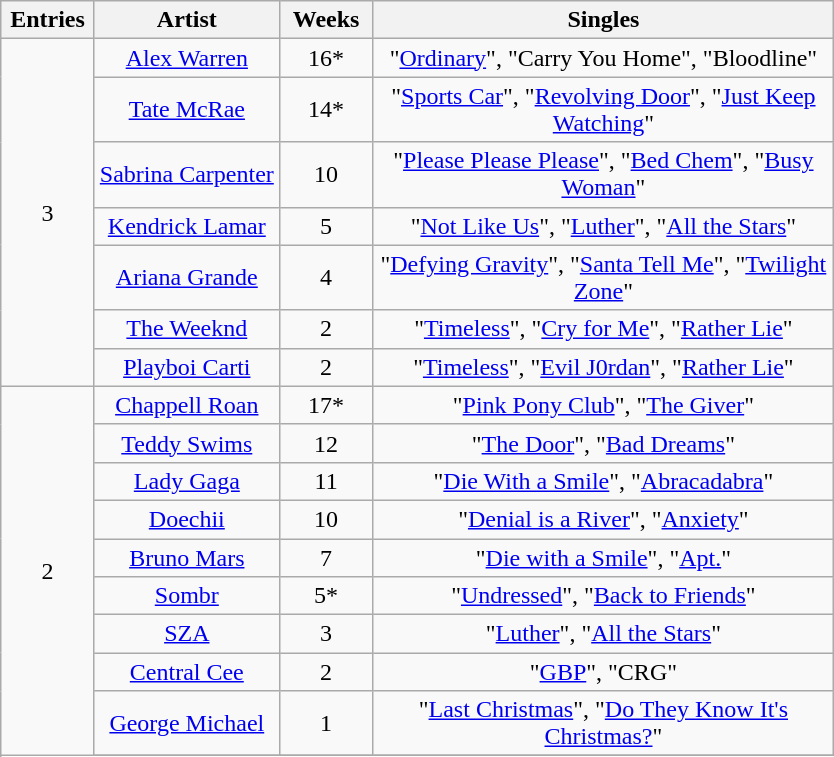<table class="wikitable sortable" style="text-align: center;">
<tr>
<th scope="col" style="width:55px;" data-sort-type="number">Entries</th>
<th scope="col" style="text-align:center;">Artist</th>
<th scope="col" style="width:55px;" data-sort-type="number">Weeks</th>
<th scope="col" style="width:300px;">Singles</th>
</tr>
<tr>
<td style="text-align:center" rowspan="7">3</td>
<td><a href='#'>Alex Warren</a></td>
<td>16*</td>
<td>"<a href='#'>Ordinary</a>", "Carry You Home", "Bloodline"</td>
</tr>
<tr>
<td><a href='#'>Tate McRae</a></td>
<td>14*</td>
<td>"<a href='#'>Sports Car</a>", "<a href='#'>Revolving Door</a>", "<a href='#'>Just Keep Watching</a>"</td>
</tr>
<tr>
<td><a href='#'>Sabrina Carpenter</a></td>
<td>10</td>
<td>"<a href='#'>Please Please Please</a>", "<a href='#'>Bed Chem</a>", "<a href='#'>Busy Woman</a>"</td>
</tr>
<tr>
<td><a href='#'>Kendrick Lamar</a></td>
<td>5</td>
<td>"<a href='#'>Not Like Us</a>", "<a href='#'>Luther</a>", "<a href='#'>All the Stars</a>"</td>
</tr>
<tr>
<td><a href='#'>Ariana Grande</a> </td>
<td>4</td>
<td>"<a href='#'>Defying Gravity</a>", "<a href='#'>Santa Tell Me</a>", "<a href='#'>Twilight Zone</a>"</td>
</tr>
<tr>
<td><a href='#'>The Weeknd</a></td>
<td>2</td>
<td>"<a href='#'>Timeless</a>", "<a href='#'>Cry for Me</a>", "<a href='#'>Rather Lie</a>"</td>
</tr>
<tr>
<td><a href='#'>Playboi Carti</a></td>
<td>2</td>
<td>"<a href='#'>Timeless</a>", "<a href='#'>Evil J0rdan</a>", "<a href='#'>Rather Lie</a>"</td>
</tr>
<tr>
<td style="text-align:center" rowspan="10">2</td>
<td><a href='#'>Chappell Roan</a></td>
<td>17*</td>
<td>"<a href='#'>Pink Pony Club</a>", "<a href='#'>The Giver</a>"</td>
</tr>
<tr>
<td><a href='#'>Teddy Swims</a></td>
<td>12</td>
<td>"<a href='#'>The Door</a>", "<a href='#'>Bad Dreams</a>"</td>
</tr>
<tr>
<td><a href='#'>Lady Gaga</a></td>
<td>11</td>
<td>"<a href='#'>Die With a Smile</a>", "<a href='#'>Abracadabra</a>"</td>
</tr>
<tr>
<td><a href='#'>Doechii</a></td>
<td>10</td>
<td>"<a href='#'>Denial is a River</a>", "<a href='#'>Anxiety</a>"</td>
</tr>
<tr>
<td><a href='#'>Bruno Mars</a></td>
<td>7</td>
<td>"<a href='#'>Die with a Smile</a>", "<a href='#'>Apt.</a>"</td>
</tr>
<tr>
<td><a href='#'>Sombr</a></td>
<td>5*</td>
<td>"<a href='#'>Undressed</a>", "<a href='#'>Back to Friends</a>"</td>
</tr>
<tr>
<td><a href='#'>SZA</a></td>
<td>3</td>
<td>"<a href='#'>Luther</a>", "<a href='#'>All the Stars</a>"</td>
</tr>
<tr>
<td><a href='#'>Central Cee</a></td>
<td>2</td>
<td>"<a href='#'>GBP</a>", "CRG"</td>
</tr>
<tr>
<td><a href='#'>George Michael</a> </td>
<td>1</td>
<td>"<a href='#'>Last Christmas</a>", "<a href='#'>Do They Know It's Christmas?</a>"</td>
</tr>
<tr>
</tr>
</table>
